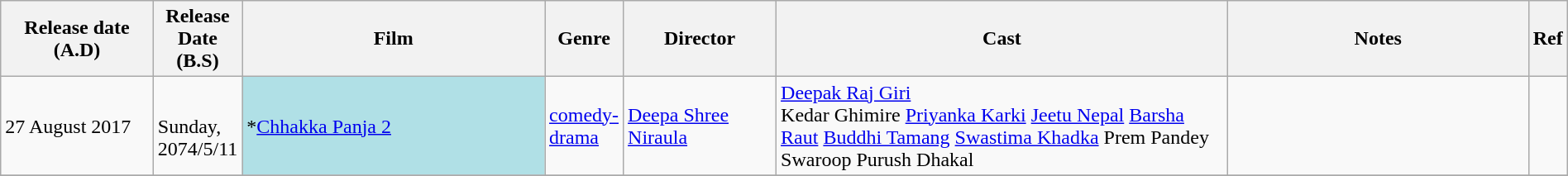<table class="wikitable sortable" style="width:100%">
<tr>
<th style="width:10%;">Release date (A.D)</th>
<th>Release Date (B.S)</th>
<th style="width:20%;">Film</th>
<th>Genre</th>
<th style="width:10%;">Director</th>
<th style="width:30%;">Cast</th>
<th style="width:20%;">Notes</th>
<th style="width:2%;">Ref</th>
</tr>
<tr>
<td>27 August 2017</td>
<td><br>Sunday, 2074/5/11</td>
<td style="background:#B0E0E6;">*<a href='#'>Chhakka Panja 2</a></td>
<td><a href='#'>comedy-drama</a></td>
<td><a href='#'>Deepa Shree Niraula</a></td>
<td><a href='#'>Deepak Raj Giri</a><br>Kedar Ghimire
<a href='#'>Priyanka Karki</a>
<a href='#'>Jeetu Nepal</a>
<a href='#'>Barsha Raut</a>
<a href='#'>Buddhi Tamang</a>
<a href='#'>Swastima Khadka</a>
Prem Pandey
Swaroop Purush Dhakal</td>
<td></td>
<td></td>
</tr>
<tr>
</tr>
</table>
